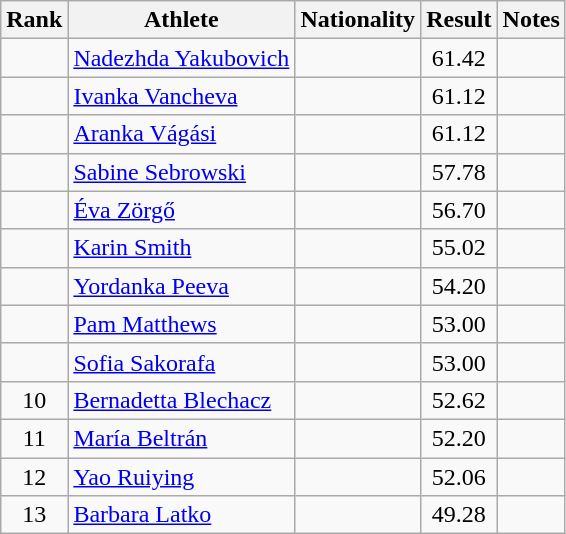<table class="wikitable sortable" style="text-align:center">
<tr>
<th>Rank</th>
<th>Athlete</th>
<th>Nationality</th>
<th>Result</th>
<th>Notes</th>
</tr>
<tr>
<td></td>
<td align=left><a href='#'>Nadezhda Yakubovich</a></td>
<td align=left></td>
<td>61.42</td>
<td></td>
</tr>
<tr>
<td></td>
<td align=left><a href='#'>Ivanka Vancheva</a></td>
<td align=left></td>
<td>61.12</td>
<td></td>
</tr>
<tr>
<td></td>
<td align=left><a href='#'>Aranka Vágási</a></td>
<td align=left></td>
<td>61.12</td>
<td></td>
</tr>
<tr>
<td></td>
<td align=left><a href='#'>Sabine Sebrowski</a></td>
<td align=left></td>
<td>57.78</td>
<td></td>
</tr>
<tr>
<td></td>
<td align=left><a href='#'>Éva Zörgő</a></td>
<td align=left></td>
<td>56.70</td>
<td></td>
</tr>
<tr>
<td></td>
<td align=left><a href='#'>Karin Smith</a></td>
<td align=left></td>
<td>55.02</td>
<td></td>
</tr>
<tr>
<td></td>
<td align=left><a href='#'>Yordanka Peeva</a></td>
<td align=left></td>
<td>54.20</td>
<td></td>
</tr>
<tr>
<td></td>
<td align=left><a href='#'>Pam Matthews</a></td>
<td align=left></td>
<td>53.00</td>
<td></td>
</tr>
<tr>
<td></td>
<td align=left><a href='#'>Sofia Sakorafa</a></td>
<td align=left></td>
<td>53.00</td>
<td></td>
</tr>
<tr>
<td>10</td>
<td align=left><a href='#'>Bernadetta Blechacz</a></td>
<td align=left></td>
<td>52.62</td>
<td></td>
</tr>
<tr>
<td>11</td>
<td align=left><a href='#'>María Beltrán</a></td>
<td align=left></td>
<td>52.20</td>
<td></td>
</tr>
<tr>
<td>12</td>
<td align=left><a href='#'>Yao Ruiying</a></td>
<td align=left></td>
<td>52.06</td>
<td></td>
</tr>
<tr>
<td>13</td>
<td align=left><a href='#'>Barbara Latko</a></td>
<td align=left></td>
<td>49.28</td>
<td></td>
</tr>
</table>
